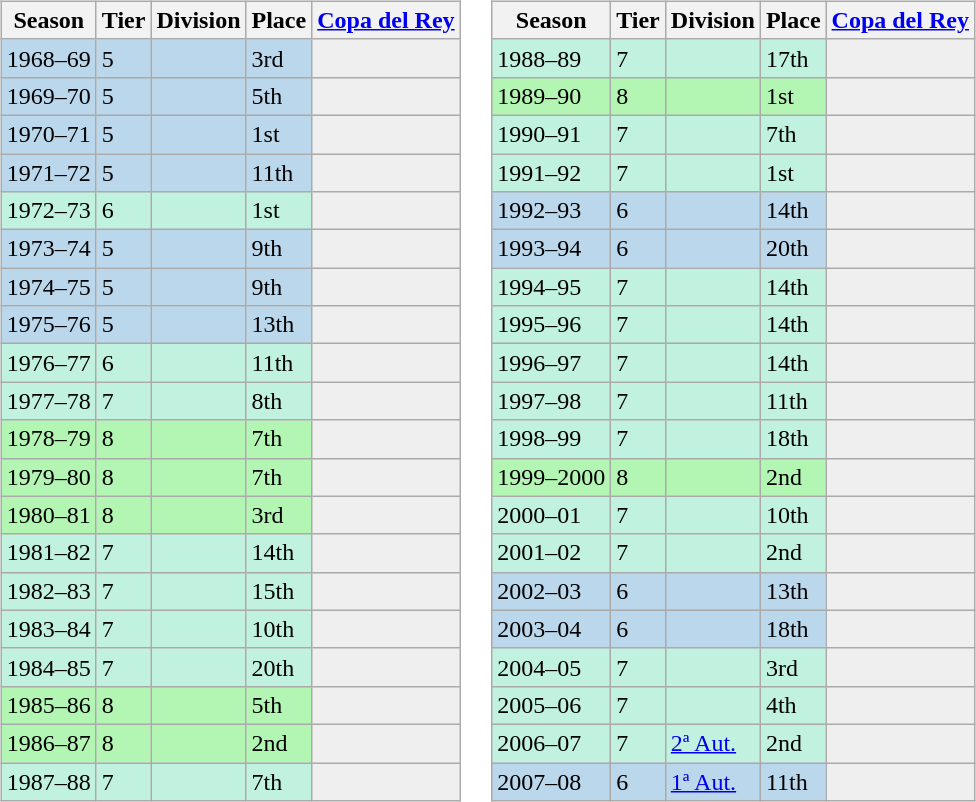<table>
<tr>
<td valign="top" width=0%><br><table class="wikitable">
<tr style="background:#f0f6fa;">
<th>Season</th>
<th>Tier</th>
<th>Division</th>
<th>Place</th>
<th><a href='#'>Copa del Rey</a></th>
</tr>
<tr>
<td style="background:#BBD7EC;">1968–69</td>
<td style="background:#BBD7EC;">5</td>
<td style="background:#BBD7EC;"></td>
<td style="background:#BBD7EC;">3rd</td>
<th style="background:#efefef;"></th>
</tr>
<tr>
<td style="background:#BBD7EC;">1969–70</td>
<td style="background:#BBD7EC;">5</td>
<td style="background:#BBD7EC;"></td>
<td style="background:#BBD7EC;">5th</td>
<th style="background:#efefef;"></th>
</tr>
<tr>
<td style="background:#BBD7EC;">1970–71</td>
<td style="background:#BBD7EC;">5</td>
<td style="background:#BBD7EC;"></td>
<td style="background:#BBD7EC;">1st</td>
<th style="background:#efefef;"></th>
</tr>
<tr>
<td style="background:#BBD7EC;">1971–72</td>
<td style="background:#BBD7EC;">5</td>
<td style="background:#BBD7EC;"></td>
<td style="background:#BBD7EC;">11th</td>
<th style="background:#efefef;"></th>
</tr>
<tr>
<td style="background:#C0F2DF;">1972–73</td>
<td style="background:#C0F2DF;">6</td>
<td style="background:#C0F2DF;"></td>
<td style="background:#C0F2DF;">1st</td>
<th style="background:#efefef;"></th>
</tr>
<tr>
<td style="background:#BBD7EC;">1973–74</td>
<td style="background:#BBD7EC;">5</td>
<td style="background:#BBD7EC;"></td>
<td style="background:#BBD7EC;">9th</td>
<th style="background:#efefef;"></th>
</tr>
<tr>
<td style="background:#BBD7EC;">1974–75</td>
<td style="background:#BBD7EC;">5</td>
<td style="background:#BBD7EC;"></td>
<td style="background:#BBD7EC;">9th</td>
<th style="background:#efefef;"></th>
</tr>
<tr>
<td style="background:#BBD7EC;">1975–76</td>
<td style="background:#BBD7EC;">5</td>
<td style="background:#BBD7EC;"></td>
<td style="background:#BBD7EC;">13th</td>
<th style="background:#efefef;"></th>
</tr>
<tr>
<td style="background:#C0F2DF;">1976–77</td>
<td style="background:#C0F2DF;">6</td>
<td style="background:#C0F2DF;"></td>
<td style="background:#C0F2DF;">11th</td>
<th style="background:#efefef;"></th>
</tr>
<tr>
<td style="background:#C0F2DF;">1977–78</td>
<td style="background:#C0F2DF;">7</td>
<td style="background:#C0F2DF;"></td>
<td style="background:#C0F2DF;">8th</td>
<th style="background:#efefef;"></th>
</tr>
<tr>
<td style="background:#B3F5B3;">1978–79</td>
<td style="background:#B3F5B3;">8</td>
<td style="background:#B3F5B3;"></td>
<td style="background:#B3F5B3;">7th</td>
<th style="background:#efefef;"></th>
</tr>
<tr>
<td style="background:#B3F5B3;">1979–80</td>
<td style="background:#B3F5B3;">8</td>
<td style="background:#B3F5B3;"></td>
<td style="background:#B3F5B3;">7th</td>
<th style="background:#efefef;"></th>
</tr>
<tr>
<td style="background:#B3F5B3;">1980–81</td>
<td style="background:#B3F5B3;">8</td>
<td style="background:#B3F5B3;"></td>
<td style="background:#B3F5B3;">3rd</td>
<th style="background:#efefef;"></th>
</tr>
<tr>
<td style="background:#C0F2DF;">1981–82</td>
<td style="background:#C0F2DF;">7</td>
<td style="background:#C0F2DF;"></td>
<td style="background:#C0F2DF;">14th</td>
<th style="background:#efefef;"></th>
</tr>
<tr>
<td style="background:#C0F2DF;">1982–83</td>
<td style="background:#C0F2DF;">7</td>
<td style="background:#C0F2DF;"></td>
<td style="background:#C0F2DF;">15th</td>
<th style="background:#efefef;"></th>
</tr>
<tr>
<td style="background:#C0F2DF;">1983–84</td>
<td style="background:#C0F2DF;">7</td>
<td style="background:#C0F2DF;"></td>
<td style="background:#C0F2DF;">10th</td>
<th style="background:#efefef;"></th>
</tr>
<tr>
<td style="background:#C0F2DF;">1984–85</td>
<td style="background:#C0F2DF;">7</td>
<td style="background:#C0F2DF;"></td>
<td style="background:#C0F2DF;">20th</td>
<th style="background:#efefef;"></th>
</tr>
<tr>
<td style="background:#B3F5B3;">1985–86</td>
<td style="background:#B3F5B3;">8</td>
<td style="background:#B3F5B3;"></td>
<td style="background:#B3F5B3;">5th</td>
<th style="background:#efefef;"></th>
</tr>
<tr>
<td style="background:#B3F5B3;">1986–87</td>
<td style="background:#B3F5B3;">8</td>
<td style="background:#B3F5B3;"></td>
<td style="background:#B3F5B3;">2nd</td>
<th style="background:#efefef;"></th>
</tr>
<tr>
<td style="background:#C0F2DF;">1987–88</td>
<td style="background:#C0F2DF;">7</td>
<td style="background:#C0F2DF;"></td>
<td style="background:#C0F2DF;">7th</td>
<th style="background:#efefef;"></th>
</tr>
</table>
</td>
<td valign="top" width=0%><br><table class="wikitable">
<tr style="background:#f0f6fa;">
<th>Season</th>
<th>Tier</th>
<th>Division</th>
<th>Place</th>
<th><a href='#'>Copa del Rey</a></th>
</tr>
<tr>
<td style="background:#C0F2DF;">1988–89</td>
<td style="background:#C0F2DF;">7</td>
<td style="background:#C0F2DF;"></td>
<td style="background:#C0F2DF;">17th</td>
<th style="background:#efefef;"></th>
</tr>
<tr>
<td style="background:#B3F5B3;">1989–90</td>
<td style="background:#B3F5B3;">8</td>
<td style="background:#B3F5B3;"></td>
<td style="background:#B3F5B3;">1st</td>
<th style="background:#efefef;"></th>
</tr>
<tr>
<td style="background:#C0F2DF;">1990–91</td>
<td style="background:#C0F2DF;">7</td>
<td style="background:#C0F2DF;"></td>
<td style="background:#C0F2DF;">7th</td>
<th style="background:#efefef;"></th>
</tr>
<tr>
<td style="background:#C0F2DF;">1991–92</td>
<td style="background:#C0F2DF;">7</td>
<td style="background:#C0F2DF;"></td>
<td style="background:#C0F2DF;">1st</td>
<th style="background:#efefef;"></th>
</tr>
<tr>
<td style="background:#BBD7EC;">1992–93</td>
<td style="background:#BBD7EC;">6</td>
<td style="background:#BBD7EC;"></td>
<td style="background:#BBD7EC;">14th</td>
<th style="background:#efefef;"></th>
</tr>
<tr>
<td style="background:#BBD7EC;">1993–94</td>
<td style="background:#BBD7EC;">6</td>
<td style="background:#BBD7EC;"></td>
<td style="background:#BBD7EC;">20th</td>
<th style="background:#efefef;"></th>
</tr>
<tr>
<td style="background:#C0F2DF;">1994–95</td>
<td style="background:#C0F2DF;">7</td>
<td style="background:#C0F2DF;"></td>
<td style="background:#C0F2DF;">14th</td>
<th style="background:#efefef;"></th>
</tr>
<tr>
<td style="background:#C0F2DF;">1995–96</td>
<td style="background:#C0F2DF;">7</td>
<td style="background:#C0F2DF;"></td>
<td style="background:#C0F2DF;">14th</td>
<th style="background:#efefef;"></th>
</tr>
<tr>
<td style="background:#C0F2DF;">1996–97</td>
<td style="background:#C0F2DF;">7</td>
<td style="background:#C0F2DF;"></td>
<td style="background:#C0F2DF;">14th</td>
<th style="background:#efefef;"></th>
</tr>
<tr>
<td style="background:#C0F2DF;">1997–98</td>
<td style="background:#C0F2DF;">7</td>
<td style="background:#C0F2DF;"></td>
<td style="background:#C0F2DF;">11th</td>
<th style="background:#efefef;"></th>
</tr>
<tr>
<td style="background:#C0F2DF;">1998–99</td>
<td style="background:#C0F2DF;">7</td>
<td style="background:#C0F2DF;"></td>
<td style="background:#C0F2DF;">18th</td>
<th style="background:#efefef;"></th>
</tr>
<tr>
<td style="background:#B3F5B3;">1999–2000</td>
<td style="background:#B3F5B3;">8</td>
<td style="background:#B3F5B3;"></td>
<td style="background:#B3F5B3;">2nd</td>
<th style="background:#efefef;"></th>
</tr>
<tr>
<td style="background:#C0F2DF;">2000–01</td>
<td style="background:#C0F2DF;">7</td>
<td style="background:#C0F2DF;"></td>
<td style="background:#C0F2DF;">10th</td>
<th style="background:#efefef;"></th>
</tr>
<tr>
<td style="background:#C0F2DF;">2001–02</td>
<td style="background:#C0F2DF;">7</td>
<td style="background:#C0F2DF;"></td>
<td style="background:#C0F2DF;">2nd</td>
<th style="background:#efefef;"></th>
</tr>
<tr>
<td style="background:#BBD7EC;">2002–03</td>
<td style="background:#BBD7EC;">6</td>
<td style="background:#BBD7EC;"></td>
<td style="background:#BBD7EC;">13th</td>
<th style="background:#efefef;"></th>
</tr>
<tr>
<td style="background:#BBD7EC;">2003–04</td>
<td style="background:#BBD7EC;">6</td>
<td style="background:#BBD7EC;"></td>
<td style="background:#BBD7EC;">18th</td>
<th style="background:#efefef;"></th>
</tr>
<tr>
<td style="background:#C0F2DF;">2004–05</td>
<td style="background:#C0F2DF;">7</td>
<td style="background:#C0F2DF;"></td>
<td style="background:#C0F2DF;">3rd</td>
<th style="background:#efefef;"></th>
</tr>
<tr>
<td style="background:#C0F2DF;">2005–06</td>
<td style="background:#C0F2DF;">7</td>
<td style="background:#C0F2DF;"></td>
<td style="background:#C0F2DF;">4th</td>
<th style="background:#efefef;"></th>
</tr>
<tr>
<td style="background:#C0F2DF;">2006–07</td>
<td style="background:#C0F2DF;">7</td>
<td style="background:#C0F2DF;"><a href='#'>2ª Aut.</a></td>
<td style="background:#C0F2DF;">2nd</td>
<th style="background:#efefef;"></th>
</tr>
<tr>
<td style="background:#BBD7EC;">2007–08</td>
<td style="background:#BBD7EC;">6</td>
<td style="background:#BBD7EC;"><a href='#'>1ª Aut.</a></td>
<td style="background:#BBD7EC;">11th</td>
<th style="background:#efefef;"></th>
</tr>
</table>
</td>
</tr>
</table>
